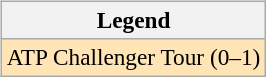<table>
<tr valign=top>
<td><br><table class="wikitable" style=font-size:97%>
<tr>
<th>Legend</th>
</tr>
<tr style="background:moccasin;">
<td>ATP Challenger Tour (0–1)</td>
</tr>
</table>
</td>
<td></td>
</tr>
</table>
